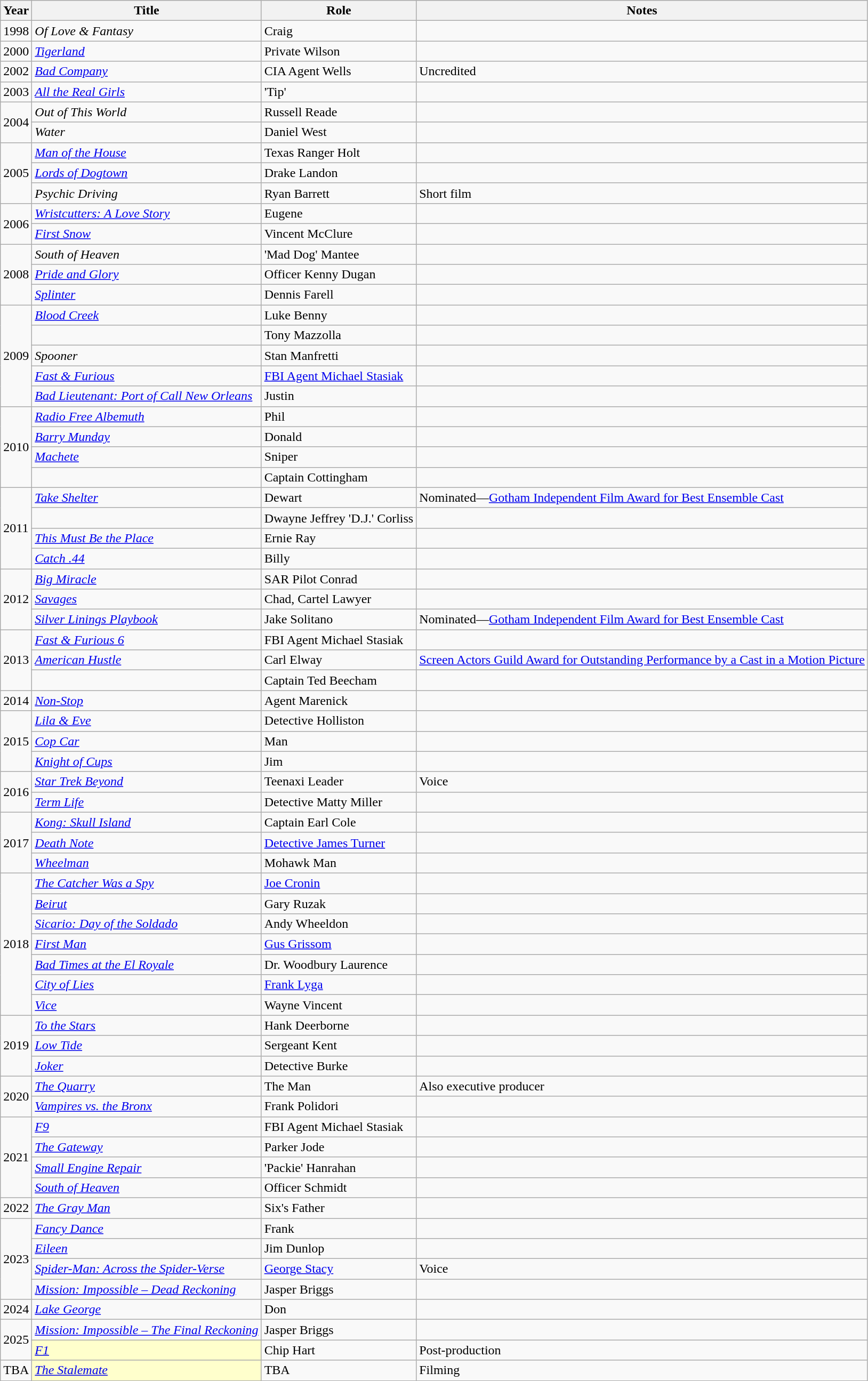<table class="wikitable sortable">
<tr>
<th>Year</th>
<th>Title</th>
<th>Role</th>
<th>Notes</th>
</tr>
<tr>
<td>1998</td>
<td><em>Of Love & Fantasy</em></td>
<td>Craig</td>
<td></td>
</tr>
<tr>
<td>2000</td>
<td><em><a href='#'>Tigerland</a></em></td>
<td>Private Wilson</td>
<td></td>
</tr>
<tr>
<td>2002</td>
<td><em><a href='#'>Bad Company</a></em></td>
<td>CIA Agent Wells</td>
<td>Uncredited</td>
</tr>
<tr>
<td>2003</td>
<td><em><a href='#'>All the Real Girls</a></em></td>
<td>'Tip'</td>
<td></td>
</tr>
<tr>
<td rowspan="2">2004</td>
<td><em>Out of This World</em></td>
<td>Russell Reade</td>
<td></td>
</tr>
<tr>
<td><em>Water</em></td>
<td>Daniel West</td>
<td></td>
</tr>
<tr>
<td rowspan="3">2005</td>
<td><em><a href='#'>Man of the House</a></em></td>
<td>Texas Ranger Holt</td>
<td></td>
</tr>
<tr>
<td><em><a href='#'>Lords of Dogtown</a></em></td>
<td>Drake Landon</td>
<td></td>
</tr>
<tr>
<td><em>Psychic Driving</em></td>
<td>Ryan Barrett</td>
<td>Short film</td>
</tr>
<tr>
<td rowspan="2">2006</td>
<td><em><a href='#'>Wristcutters: A Love Story</a></em></td>
<td>Eugene</td>
<td></td>
</tr>
<tr>
<td><em><a href='#'>First Snow</a></em></td>
<td>Vincent McClure</td>
<td></td>
</tr>
<tr>
<td rowspan="3">2008</td>
<td><em>South of Heaven</em></td>
<td>'Mad Dog' Mantee</td>
<td></td>
</tr>
<tr>
<td><em><a href='#'>Pride and Glory</a></em></td>
<td>Officer Kenny Dugan</td>
<td></td>
</tr>
<tr>
<td><em><a href='#'>Splinter</a></em></td>
<td>Dennis Farell</td>
<td></td>
</tr>
<tr>
<td rowspan="5">2009</td>
<td><em><a href='#'>Blood Creek</a></em></td>
<td>Luke Benny</td>
<td></td>
</tr>
<tr>
<td><em></em></td>
<td>Tony Mazzolla</td>
<td></td>
</tr>
<tr>
<td><em>Spooner</em></td>
<td>Stan Manfretti</td>
<td></td>
</tr>
<tr>
<td><em><a href='#'>Fast & Furious</a></em></td>
<td><a href='#'>FBI Agent Michael Stasiak</a></td>
<td></td>
</tr>
<tr>
<td><em><a href='#'>Bad Lieutenant: Port of Call New Orleans</a></em></td>
<td>Justin</td>
<td></td>
</tr>
<tr>
<td rowspan="4">2010</td>
<td><em><a href='#'>Radio Free Albemuth</a></em></td>
<td>Phil</td>
<td></td>
</tr>
<tr>
<td><em><a href='#'>Barry Munday</a></em></td>
<td>Donald</td>
<td></td>
</tr>
<tr>
<td><em><a href='#'>Machete</a></em></td>
<td>Sniper</td>
<td></td>
</tr>
<tr>
<td><em></em></td>
<td>Captain Cottingham</td>
<td></td>
</tr>
<tr>
<td rowspan="4">2011</td>
<td><em><a href='#'>Take Shelter</a></em></td>
<td>Dewart</td>
<td>Nominated—<a href='#'>Gotham Independent Film Award for Best Ensemble Cast</a></td>
</tr>
<tr>
<td><em></em></td>
<td>Dwayne Jeffrey 'D.J.' Corliss</td>
<td></td>
</tr>
<tr>
<td><em><a href='#'>This Must Be the Place</a></em></td>
<td>Ernie Ray</td>
<td></td>
</tr>
<tr>
<td><em><a href='#'>Catch .44</a></em></td>
<td>Billy</td>
<td></td>
</tr>
<tr>
<td rowspan="3">2012</td>
<td><em><a href='#'>Big Miracle</a></em></td>
<td>SAR Pilot Conrad</td>
<td></td>
</tr>
<tr>
<td><em><a href='#'>Savages</a></em></td>
<td>Chad, Cartel Lawyer</td>
<td></td>
</tr>
<tr>
<td><em><a href='#'>Silver Linings Playbook</a></em></td>
<td>Jake Solitano</td>
<td>Nominated—<a href='#'>Gotham Independent Film Award for Best Ensemble Cast</a></td>
</tr>
<tr>
<td rowspan="3">2013</td>
<td><em><a href='#'>Fast & Furious 6</a></em></td>
<td>FBI Agent Michael Stasiak</td>
<td></td>
</tr>
<tr>
<td><em><a href='#'>American Hustle</a></em></td>
<td>Carl Elway</td>
<td><a href='#'>Screen Actors Guild Award for Outstanding Performance by a Cast in a Motion Picture</a></td>
</tr>
<tr>
<td><em></em></td>
<td>Captain Ted Beecham</td>
<td></td>
</tr>
<tr>
<td>2014</td>
<td><em><a href='#'>Non-Stop</a></em></td>
<td>Agent Marenick</td>
<td></td>
</tr>
<tr>
<td rowspan="3">2015</td>
<td><em><a href='#'>Lila & Eve</a></em></td>
<td>Detective Holliston</td>
<td></td>
</tr>
<tr>
<td><em><a href='#'>Cop Car</a></em></td>
<td>Man</td>
<td></td>
</tr>
<tr>
<td><em><a href='#'>Knight of Cups</a></em></td>
<td>Jim</td>
<td></td>
</tr>
<tr>
<td rowspan="2">2016</td>
<td><em><a href='#'>Star Trek Beyond</a></em></td>
<td>Teenaxi Leader</td>
<td>Voice</td>
</tr>
<tr>
<td><em><a href='#'>Term Life</a></em></td>
<td>Detective Matty Miller</td>
<td></td>
</tr>
<tr>
<td rowspan="3">2017</td>
<td><em><a href='#'>Kong: Skull Island</a></em></td>
<td>Captain Earl Cole</td>
<td></td>
</tr>
<tr>
<td><em><a href='#'>Death Note</a></em></td>
<td><a href='#'>Detective James Turner</a></td>
<td></td>
</tr>
<tr>
<td><em><a href='#'>Wheelman</a></em></td>
<td>Mohawk Man</td>
<td></td>
</tr>
<tr>
<td rowspan="7">2018</td>
<td><em><a href='#'>The Catcher Was a Spy</a></em></td>
<td><a href='#'>Joe Cronin</a></td>
<td></td>
</tr>
<tr>
<td><em><a href='#'>Beirut</a></em></td>
<td>Gary Ruzak</td>
<td></td>
</tr>
<tr>
<td><em><a href='#'>Sicario: Day of the Soldado</a></em></td>
<td>Andy Wheeldon</td>
<td></td>
</tr>
<tr>
<td><em><a href='#'>First Man</a></em></td>
<td><a href='#'>Gus Grissom</a></td>
<td></td>
</tr>
<tr>
<td><em><a href='#'>Bad Times at the El Royale</a></em></td>
<td>Dr. Woodbury Laurence</td>
<td></td>
</tr>
<tr>
<td><em><a href='#'>City of Lies</a></em></td>
<td><a href='#'>Frank Lyga</a></td>
<td></td>
</tr>
<tr>
<td><em><a href='#'>Vice</a></em></td>
<td>Wayne Vincent</td>
<td></td>
</tr>
<tr>
<td rowspan="3">2019</td>
<td><em><a href='#'>To the Stars</a></em></td>
<td>Hank Deerborne</td>
<td></td>
</tr>
<tr>
<td><em><a href='#'>Low Tide</a></em></td>
<td>Sergeant Kent</td>
<td></td>
</tr>
<tr>
<td><em><a href='#'>Joker</a></em></td>
<td>Detective Burke</td>
<td></td>
</tr>
<tr>
<td rowspan="2">2020</td>
<td><em><a href='#'>The Quarry</a></em></td>
<td>The Man</td>
<td>Also executive producer</td>
</tr>
<tr>
<td><em><a href='#'>Vampires vs. the Bronx</a></em></td>
<td>Frank Polidori</td>
<td></td>
</tr>
<tr>
<td rowspan="4">2021</td>
<td><em><a href='#'>F9</a></em></td>
<td>FBI Agent Michael Stasiak</td>
<td></td>
</tr>
<tr>
<td><em><a href='#'>The Gateway</a></em></td>
<td>Parker Jode</td>
<td></td>
</tr>
<tr>
<td><em><a href='#'>Small Engine Repair</a></em></td>
<td>'Packie' Hanrahan</td>
<td></td>
</tr>
<tr>
<td><em><a href='#'>South of Heaven</a></em></td>
<td>Officer Schmidt</td>
<td></td>
</tr>
<tr>
<td>2022</td>
<td><em><a href='#'>The Gray Man</a></em></td>
<td>Six's Father</td>
<td></td>
</tr>
<tr>
<td rowspan="4">2023</td>
<td><em><a href='#'>Fancy Dance</a></em></td>
<td>Frank</td>
<td></td>
</tr>
<tr>
<td><em><a href='#'>Eileen</a></em></td>
<td>Jim Dunlop</td>
<td></td>
</tr>
<tr>
<td><em><a href='#'>Spider-Man: Across the Spider-Verse</a></em></td>
<td><a href='#'>George Stacy</a></td>
<td>Voice</td>
</tr>
<tr>
<td><em><a href='#'>Mission: Impossible – Dead Reckoning</a></em></td>
<td>Jasper Briggs</td>
<td></td>
</tr>
<tr>
<td>2024</td>
<td><em><a href='#'>Lake George</a></em></td>
<td>Don</td>
<td></td>
</tr>
<tr>
<td rowspan="2">2025</td>
<td><em><a href='#'>Mission: Impossible – The Final Reckoning</a></em></td>
<td>Jasper Briggs</td>
<td></td>
</tr>
<tr>
<td style="background:#FFFFCC;"><em><a href='#'>F1</a></em> </td>
<td>Chip Hart</td>
<td>Post-production</td>
</tr>
<tr>
<td>TBA</td>
<td style="background:#FFFFCC;"><em><a href='#'>The Stalemate</a></em> </td>
<td>TBA</td>
<td>Filming</td>
</tr>
</table>
